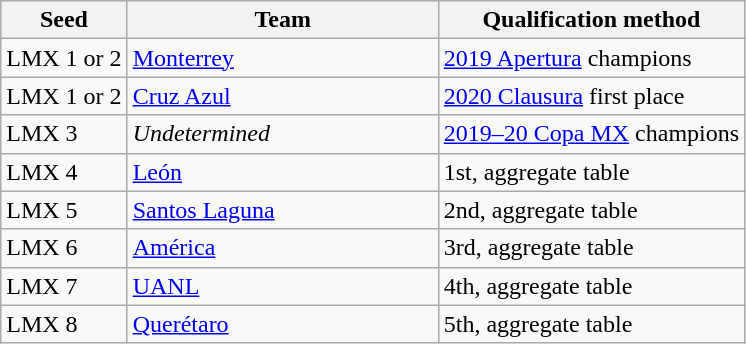<table class="wikitable">
<tr>
<th>Seed</th>
<th width=200px>Team</th>
<th>Qualification method</th>
</tr>
<tr>
<td>LMX 1 or 2</td>
<td><a href='#'>Monterrey</a></td>
<td><a href='#'>2019 Apertura</a> champions</td>
</tr>
<tr>
<td>LMX 1 or 2</td>
<td><a href='#'>Cruz Azul</a></td>
<td><a href='#'>2020 Clausura</a> first place</td>
</tr>
<tr>
<td>LMX 3</td>
<td><em>Undetermined</em></td>
<td><a href='#'>2019–20 Copa MX</a> champions</td>
</tr>
<tr>
<td>LMX 4</td>
<td><a href='#'>León</a></td>
<td>1st, aggregate table</td>
</tr>
<tr>
<td>LMX 5</td>
<td><a href='#'>Santos Laguna</a></td>
<td>2nd, aggregate table</td>
</tr>
<tr>
<td>LMX 6</td>
<td><a href='#'>América</a></td>
<td>3rd, aggregate table</td>
</tr>
<tr>
<td>LMX 7</td>
<td><a href='#'>UANL</a></td>
<td>4th, aggregate table</td>
</tr>
<tr>
<td>LMX 8</td>
<td><a href='#'>Querétaro</a></td>
<td>5th, aggregate table</td>
</tr>
</table>
